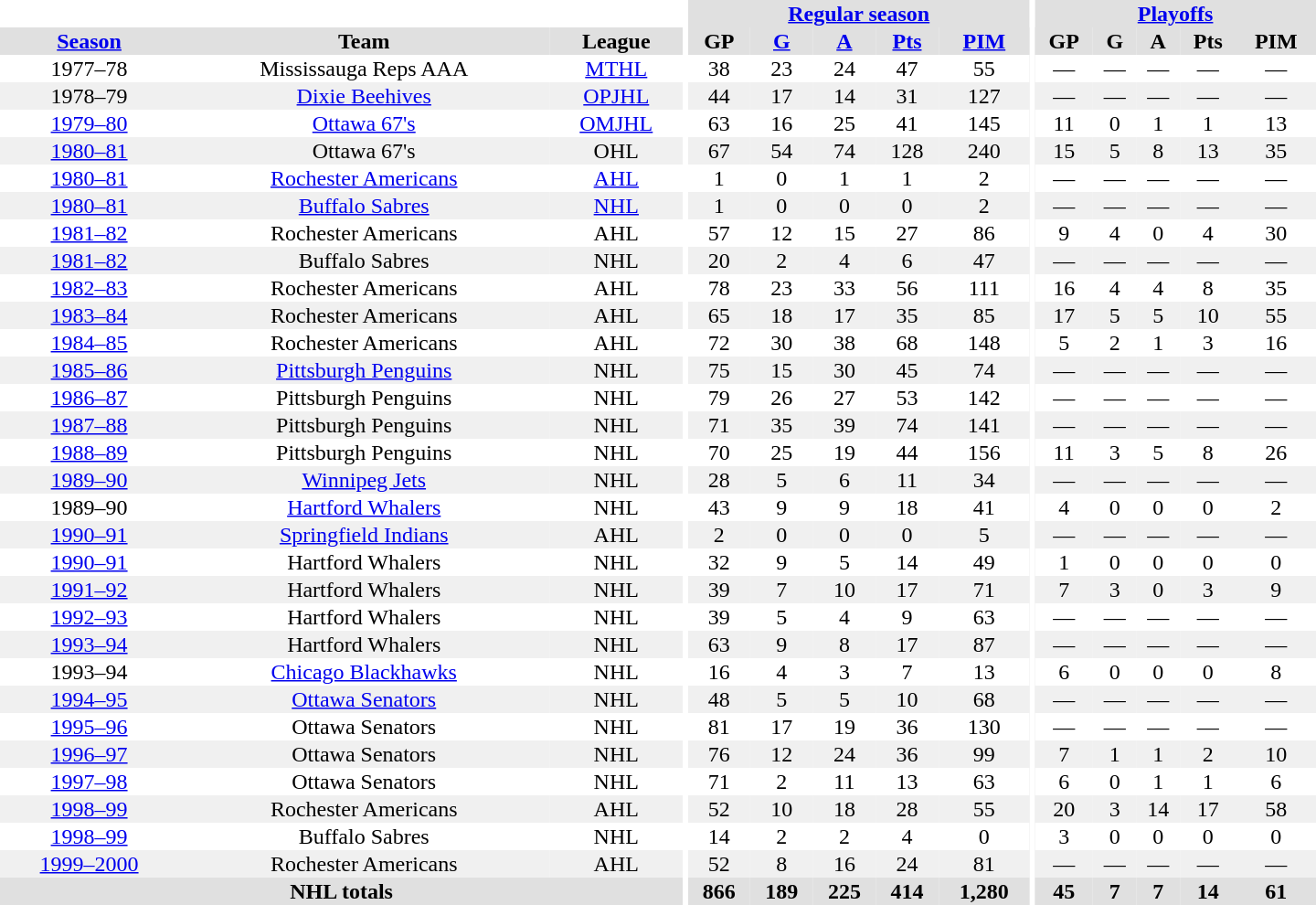<table border="0" cellpadding="1" cellspacing="0" style="text-align:center; width:60em">
<tr bgcolor="#e0e0e0">
<th colspan="3" bgcolor="#ffffff"></th>
<th rowspan="100" bgcolor="#ffffff"></th>
<th colspan="5"><a href='#'>Regular season</a></th>
<th rowspan="100" bgcolor="#ffffff"></th>
<th colspan="5"><a href='#'>Playoffs</a></th>
</tr>
<tr bgcolor="#e0e0e0">
<th><a href='#'>Season</a></th>
<th>Team</th>
<th>League</th>
<th>GP</th>
<th><a href='#'>G</a></th>
<th><a href='#'>A</a></th>
<th><a href='#'>Pts</a></th>
<th><a href='#'>PIM</a></th>
<th>GP</th>
<th>G</th>
<th>A</th>
<th>Pts</th>
<th>PIM</th>
</tr>
<tr>
<td>1977–78</td>
<td>Mississauga Reps AAA</td>
<td><a href='#'>MTHL</a></td>
<td>38</td>
<td>23</td>
<td>24</td>
<td>47</td>
<td>55</td>
<td>—</td>
<td>—</td>
<td>—</td>
<td>—</td>
<td>—</td>
</tr>
<tr bgcolor="#f0f0f0">
<td>1978–79</td>
<td><a href='#'>Dixie Beehives</a></td>
<td><a href='#'>OPJHL</a></td>
<td>44</td>
<td>17</td>
<td>14</td>
<td>31</td>
<td>127</td>
<td>—</td>
<td>—</td>
<td>—</td>
<td>—</td>
<td>—</td>
</tr>
<tr>
<td><a href='#'>1979–80</a></td>
<td><a href='#'>Ottawa 67's</a></td>
<td><a href='#'>OMJHL</a></td>
<td>63</td>
<td>16</td>
<td>25</td>
<td>41</td>
<td>145</td>
<td>11</td>
<td>0</td>
<td>1</td>
<td>1</td>
<td>13</td>
</tr>
<tr bgcolor="#f0f0f0">
<td><a href='#'>1980–81</a></td>
<td>Ottawa 67's</td>
<td>OHL</td>
<td>67</td>
<td>54</td>
<td>74</td>
<td>128</td>
<td>240</td>
<td>15</td>
<td>5</td>
<td>8</td>
<td>13</td>
<td>35</td>
</tr>
<tr>
<td><a href='#'>1980–81</a></td>
<td><a href='#'>Rochester Americans</a></td>
<td><a href='#'>AHL</a></td>
<td>1</td>
<td>0</td>
<td>1</td>
<td>1</td>
<td>2</td>
<td>—</td>
<td>—</td>
<td>—</td>
<td>—</td>
<td>—</td>
</tr>
<tr bgcolor="#f0f0f0">
<td><a href='#'>1980–81</a></td>
<td><a href='#'>Buffalo Sabres</a></td>
<td><a href='#'>NHL</a></td>
<td>1</td>
<td>0</td>
<td>0</td>
<td>0</td>
<td>2</td>
<td>—</td>
<td>—</td>
<td>—</td>
<td>—</td>
<td>—</td>
</tr>
<tr>
<td><a href='#'>1981–82</a></td>
<td>Rochester Americans</td>
<td>AHL</td>
<td>57</td>
<td>12</td>
<td>15</td>
<td>27</td>
<td>86</td>
<td>9</td>
<td>4</td>
<td>0</td>
<td>4</td>
<td>30</td>
</tr>
<tr bgcolor="#f0f0f0">
<td><a href='#'>1981–82</a></td>
<td>Buffalo Sabres</td>
<td>NHL</td>
<td>20</td>
<td>2</td>
<td>4</td>
<td>6</td>
<td>47</td>
<td>—</td>
<td>—</td>
<td>—</td>
<td>—</td>
<td>—</td>
</tr>
<tr>
<td><a href='#'>1982–83</a></td>
<td>Rochester Americans</td>
<td>AHL</td>
<td>78</td>
<td>23</td>
<td>33</td>
<td>56</td>
<td>111</td>
<td>16</td>
<td>4</td>
<td>4</td>
<td>8</td>
<td>35</td>
</tr>
<tr bgcolor="#f0f0f0">
<td><a href='#'>1983–84</a></td>
<td>Rochester Americans</td>
<td>AHL</td>
<td>65</td>
<td>18</td>
<td>17</td>
<td>35</td>
<td>85</td>
<td>17</td>
<td>5</td>
<td>5</td>
<td>10</td>
<td>55</td>
</tr>
<tr>
<td><a href='#'>1984–85</a></td>
<td>Rochester Americans</td>
<td>AHL</td>
<td>72</td>
<td>30</td>
<td>38</td>
<td>68</td>
<td>148</td>
<td>5</td>
<td>2</td>
<td>1</td>
<td>3</td>
<td>16</td>
</tr>
<tr bgcolor="#f0f0f0">
<td><a href='#'>1985–86</a></td>
<td><a href='#'>Pittsburgh Penguins</a></td>
<td>NHL</td>
<td>75</td>
<td>15</td>
<td>30</td>
<td>45</td>
<td>74</td>
<td>—</td>
<td>—</td>
<td>—</td>
<td>—</td>
<td>—</td>
</tr>
<tr>
<td><a href='#'>1986–87</a></td>
<td>Pittsburgh Penguins</td>
<td>NHL</td>
<td>79</td>
<td>26</td>
<td>27</td>
<td>53</td>
<td>142</td>
<td>—</td>
<td>—</td>
<td>—</td>
<td>—</td>
<td>—</td>
</tr>
<tr bgcolor="#f0f0f0">
<td><a href='#'>1987–88</a></td>
<td>Pittsburgh Penguins</td>
<td>NHL</td>
<td>71</td>
<td>35</td>
<td>39</td>
<td>74</td>
<td>141</td>
<td>—</td>
<td>—</td>
<td>—</td>
<td>—</td>
<td>—</td>
</tr>
<tr>
<td><a href='#'>1988–89</a></td>
<td>Pittsburgh Penguins</td>
<td>NHL</td>
<td>70</td>
<td>25</td>
<td>19</td>
<td>44</td>
<td>156</td>
<td>11</td>
<td>3</td>
<td>5</td>
<td>8</td>
<td>26</td>
</tr>
<tr bgcolor="#f0f0f0">
<td><a href='#'>1989–90</a></td>
<td><a href='#'>Winnipeg Jets</a></td>
<td>NHL</td>
<td>28</td>
<td>5</td>
<td>6</td>
<td>11</td>
<td>34</td>
<td>—</td>
<td>—</td>
<td>—</td>
<td>—</td>
<td>—</td>
</tr>
<tr>
<td>1989–90</td>
<td><a href='#'>Hartford Whalers</a></td>
<td>NHL</td>
<td>43</td>
<td>9</td>
<td>9</td>
<td>18</td>
<td>41</td>
<td>4</td>
<td>0</td>
<td>0</td>
<td>0</td>
<td>2</td>
</tr>
<tr bgcolor="#f0f0f0">
<td><a href='#'>1990–91</a></td>
<td><a href='#'>Springfield Indians</a></td>
<td>AHL</td>
<td>2</td>
<td>0</td>
<td>0</td>
<td>0</td>
<td>5</td>
<td>—</td>
<td>—</td>
<td>—</td>
<td>—</td>
<td>—</td>
</tr>
<tr>
<td><a href='#'>1990–91</a></td>
<td>Hartford Whalers</td>
<td>NHL</td>
<td>32</td>
<td>9</td>
<td>5</td>
<td>14</td>
<td>49</td>
<td>1</td>
<td>0</td>
<td>0</td>
<td>0</td>
<td>0</td>
</tr>
<tr bgcolor="#f0f0f0">
<td><a href='#'>1991–92</a></td>
<td>Hartford Whalers</td>
<td>NHL</td>
<td>39</td>
<td>7</td>
<td>10</td>
<td>17</td>
<td>71</td>
<td>7</td>
<td>3</td>
<td>0</td>
<td>3</td>
<td>9</td>
</tr>
<tr>
<td><a href='#'>1992–93</a></td>
<td>Hartford Whalers</td>
<td>NHL</td>
<td>39</td>
<td>5</td>
<td>4</td>
<td>9</td>
<td>63</td>
<td>—</td>
<td>—</td>
<td>—</td>
<td>—</td>
<td>—</td>
</tr>
<tr bgcolor="#f0f0f0">
<td><a href='#'>1993–94</a></td>
<td>Hartford Whalers</td>
<td>NHL</td>
<td>63</td>
<td>9</td>
<td>8</td>
<td>17</td>
<td>87</td>
<td>—</td>
<td>—</td>
<td>—</td>
<td>—</td>
<td>—</td>
</tr>
<tr>
<td>1993–94</td>
<td><a href='#'>Chicago Blackhawks</a></td>
<td>NHL</td>
<td>16</td>
<td>4</td>
<td>3</td>
<td>7</td>
<td>13</td>
<td>6</td>
<td>0</td>
<td>0</td>
<td>0</td>
<td>8</td>
</tr>
<tr bgcolor="#f0f0f0">
<td><a href='#'>1994–95</a></td>
<td><a href='#'>Ottawa Senators</a></td>
<td>NHL</td>
<td>48</td>
<td>5</td>
<td>5</td>
<td>10</td>
<td>68</td>
<td>—</td>
<td>—</td>
<td>—</td>
<td>—</td>
<td>—</td>
</tr>
<tr>
<td><a href='#'>1995–96</a></td>
<td>Ottawa Senators</td>
<td>NHL</td>
<td>81</td>
<td>17</td>
<td>19</td>
<td>36</td>
<td>130</td>
<td>—</td>
<td>—</td>
<td>—</td>
<td>—</td>
<td>—</td>
</tr>
<tr bgcolor="#f0f0f0">
<td><a href='#'>1996–97</a></td>
<td>Ottawa Senators</td>
<td>NHL</td>
<td>76</td>
<td>12</td>
<td>24</td>
<td>36</td>
<td>99</td>
<td>7</td>
<td>1</td>
<td>1</td>
<td>2</td>
<td>10</td>
</tr>
<tr>
<td><a href='#'>1997–98</a></td>
<td>Ottawa Senators</td>
<td>NHL</td>
<td>71</td>
<td>2</td>
<td>11</td>
<td>13</td>
<td>63</td>
<td>6</td>
<td>0</td>
<td>1</td>
<td>1</td>
<td>6</td>
</tr>
<tr bgcolor="#f0f0f0">
<td><a href='#'>1998–99</a></td>
<td>Rochester Americans</td>
<td>AHL</td>
<td>52</td>
<td>10</td>
<td>18</td>
<td>28</td>
<td>55</td>
<td>20</td>
<td>3</td>
<td>14</td>
<td>17</td>
<td>58</td>
</tr>
<tr>
<td><a href='#'>1998–99</a></td>
<td>Buffalo Sabres</td>
<td>NHL</td>
<td>14</td>
<td>2</td>
<td>2</td>
<td>4</td>
<td>0</td>
<td>3</td>
<td>0</td>
<td>0</td>
<td>0</td>
<td>0</td>
</tr>
<tr bgcolor="#f0f0f0">
<td><a href='#'>1999–2000</a></td>
<td>Rochester Americans</td>
<td>AHL</td>
<td>52</td>
<td>8</td>
<td>16</td>
<td>24</td>
<td>81</td>
<td>—</td>
<td>—</td>
<td>—</td>
<td>—</td>
<td>—</td>
</tr>
<tr bgcolor="#e0e0e0">
<th colspan="3">NHL totals</th>
<th>866</th>
<th>189</th>
<th>225</th>
<th>414</th>
<th>1,280</th>
<th>45</th>
<th>7</th>
<th>7</th>
<th>14</th>
<th>61</th>
</tr>
</table>
